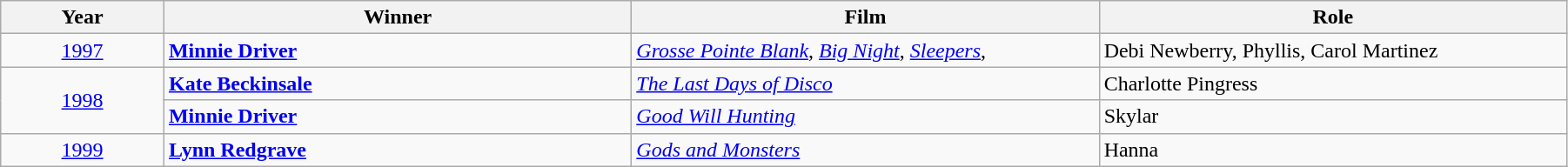<table class="wikitable" width="95%" cellpadding="5">
<tr>
<th width="100"><strong>Year</strong></th>
<th width="300"><strong>Winner</strong></th>
<th width="300"><strong>Film</strong></th>
<th width="300"><strong>Role</strong></th>
</tr>
<tr>
<td style="text-align:center;"><a href='#'>1997</a></td>
<td><strong><a href='#'>Minnie Driver</a></strong></td>
<td><em><a href='#'>Grosse Pointe Blank</a></em>, <em><a href='#'>Big Night</a></em>, <em><a href='#'>Sleepers</a></em>,</td>
<td>Debi Newberry, Phyllis, Carol Martinez</td>
</tr>
<tr>
<td rowspan="2" style="text-align:center;"><a href='#'>1998</a></td>
<td><strong><a href='#'>Kate Beckinsale</a></strong></td>
<td><em><a href='#'>The Last Days of Disco</a></em></td>
<td>Charlotte Pingress</td>
</tr>
<tr>
<td><strong><a href='#'>Minnie Driver</a></strong></td>
<td><em><a href='#'>Good Will Hunting</a></em></td>
<td>Skylar</td>
</tr>
<tr>
<td style="text-align:center;"><a href='#'>1999</a></td>
<td><strong><a href='#'>Lynn Redgrave</a></strong></td>
<td><em><a href='#'>Gods and Monsters</a></em></td>
<td>Hanna</td>
</tr>
</table>
